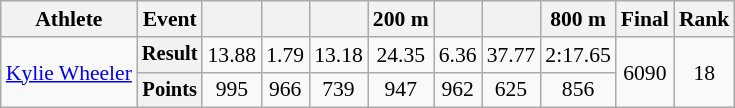<table class="wikitable" style="font-size:90%">
<tr>
<th>Athlete</th>
<th>Event</th>
<th></th>
<th></th>
<th></th>
<th>200 m</th>
<th></th>
<th></th>
<th>800 m</th>
<th>Final</th>
<th>Rank</th>
</tr>
<tr align=center>
<td align=left rowspan=2><a href='#'>Kylie Wheeler</a></td>
<th style="font-size:95%">Result</th>
<td>13.88</td>
<td>1.79</td>
<td>13.18</td>
<td>24.35</td>
<td>6.36</td>
<td>37.77</td>
<td>2:17.65</td>
<td rowspan=2>6090</td>
<td rowspan=2>18</td>
</tr>
<tr align=center>
<th style="font-size:95%">Points</th>
<td>995</td>
<td>966</td>
<td>739</td>
<td>947</td>
<td>962</td>
<td>625</td>
<td>856</td>
</tr>
</table>
